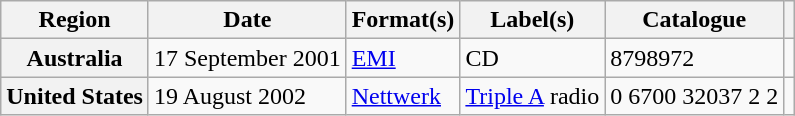<table class="wikitable plainrowheaders">
<tr>
<th scope="col">Region</th>
<th scope="col">Date</th>
<th scope="col">Format(s)</th>
<th scope="col">Label(s)</th>
<th scope="col">Catalogue</th>
<th scope="col"></th>
</tr>
<tr>
<th scope="row">Australia</th>
<td>17 September 2001</td>
<td><a href='#'>EMI</a></td>
<td>CD</td>
<td>8798972</td>
<td></td>
</tr>
<tr>
<th scope="row">United States</th>
<td>19 August 2002</td>
<td><a href='#'>Nettwerk</a></td>
<td><a href='#'>Triple A</a> radio</td>
<td>0 6700 32037 2 2</td>
<td></td>
</tr>
</table>
